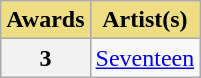<table class="wikitable" style="text-align:center">
<tr>
<th scope="col" style="background:#EEDD82">Awards</th>
<th scope="col" style="background:#EEDD82">Artist(s)</th>
</tr>
<tr>
<th scope="col">3</th>
<td><a href='#'>Seventeen</a></td>
</tr>
</table>
